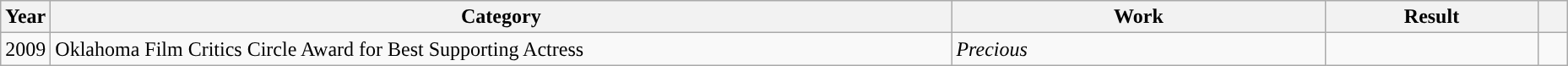<table class="wikitable">
<tr>
<th scope="col" style="width:1em;">Year</th>
<th scope="col" style="width:44em;">Category</th>
<th scope="col" style="width:18em;">Work</th>
<th scope="col" style="width:10em;">Result</th>
<th class="unsortable" style="width:1em;"></th>
</tr>
<tr>
<td>2009</td>
<td>Oklahoma Film Critics Circle Award for Best Supporting Actress</td>
<td><em>Precious</em></td>
<td></td>
<td></td>
</tr>
</table>
